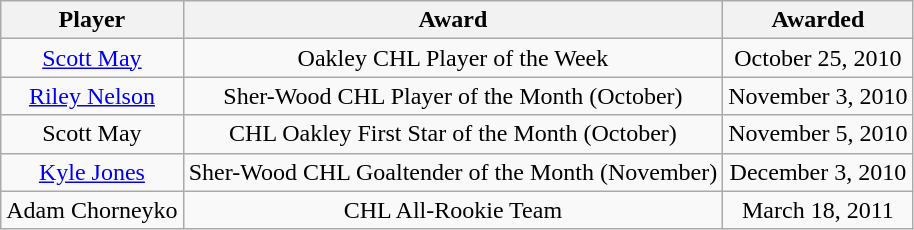<table class="wikitable" style="text-align:center">
<tr>
<th>Player</th>
<th>Award</th>
<th>Awarded</th>
</tr>
<tr>
<td><a href='#'>Scott May</a></td>
<td>Oakley CHL Player of the Week</td>
<td>October 25, 2010</td>
</tr>
<tr>
<td><a href='#'>Riley Nelson</a></td>
<td>Sher-Wood CHL Player of the Month (October)</td>
<td>November 3, 2010</td>
</tr>
<tr>
<td>Scott May</td>
<td>CHL Oakley First Star of the Month (October)</td>
<td>November 5, 2010</td>
</tr>
<tr>
<td><a href='#'>Kyle Jones</a></td>
<td>Sher-Wood CHL Goaltender of the Month  (November)</td>
<td>December 3, 2010</td>
</tr>
<tr>
<td>Adam Chorneyko</td>
<td>CHL All-Rookie Team</td>
<td>March 18, 2011</td>
</tr>
</table>
